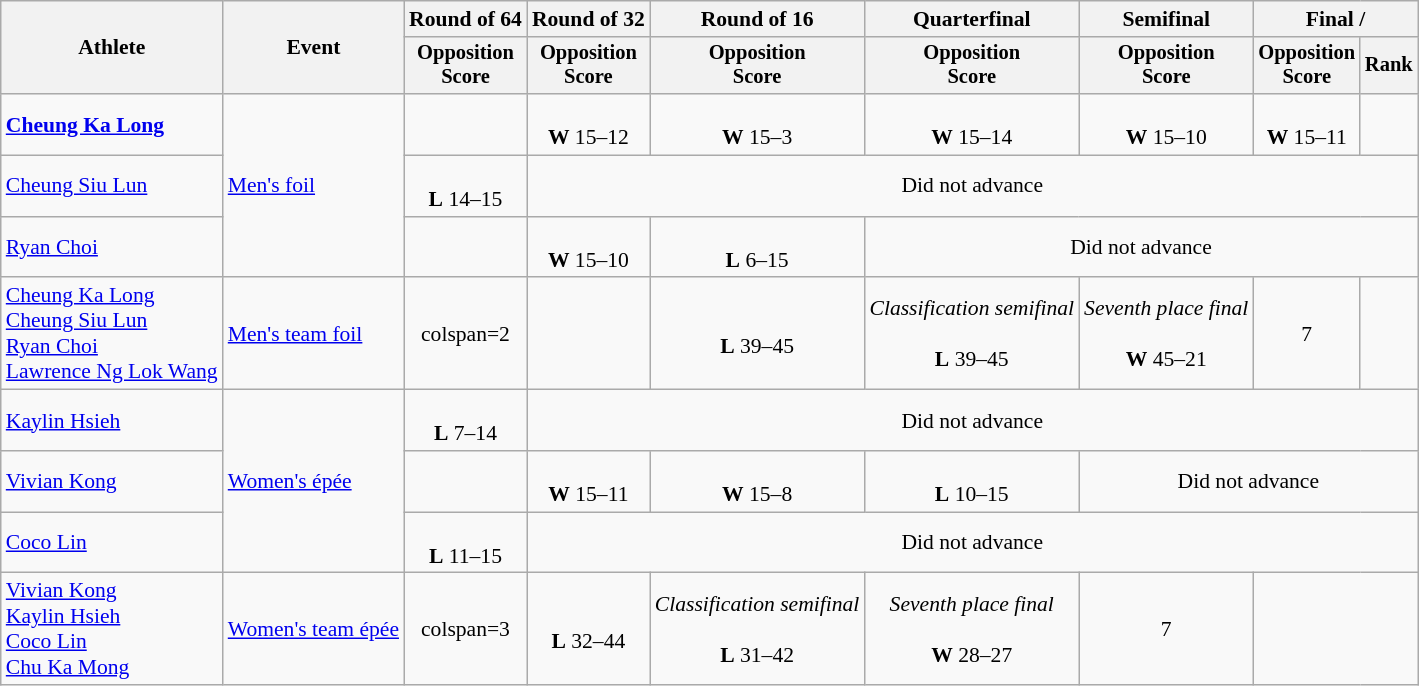<table class="wikitable" style="font-size:90%">
<tr>
<th rowspan="2">Athlete</th>
<th rowspan="2">Event</th>
<th>Round of 64</th>
<th>Round of 32</th>
<th>Round of 16</th>
<th>Quarterfinal</th>
<th>Semifinal</th>
<th colspan=2>Final / </th>
</tr>
<tr style="font-size:95%">
<th>Opposition <br> Score</th>
<th>Opposition <br> Score</th>
<th>Opposition <br> Score</th>
<th>Opposition <br> Score</th>
<th>Opposition <br> Score</th>
<th>Opposition <br> Score</th>
<th>Rank</th>
</tr>
<tr align=center>
<td align=left><strong><a href='#'>Cheung Ka Long</a></strong></td>
<td align=left rowspan=3><a href='#'>Men's foil</a></td>
<td></td>
<td><br><strong>W</strong> 15–12</td>
<td><br><strong>W</strong> 15–3</td>
<td><br><strong>W</strong> 15–14</td>
<td><br> <strong>W</strong> 15–10</td>
<td><br><strong>W</strong> 15–11</td>
<td></td>
</tr>
<tr align=center>
<td align=left><a href='#'>Cheung Siu Lun</a></td>
<td><br><strong>L</strong> 14–15</td>
<td colspan=6>Did not advance</td>
</tr>
<tr align=center>
<td align=left><a href='#'>Ryan Choi</a></td>
<td></td>
<td><br><strong>W</strong> 15–10</td>
<td><br><strong>L</strong> 6–15</td>
<td colspan=4>Did not advance</td>
</tr>
<tr align=center>
<td align=left><a href='#'>Cheung Ka Long</a><br><a href='#'>Cheung Siu Lun</a><br><a href='#'>Ryan Choi</a><br><a href='#'>Lawrence Ng Lok Wang</a></td>
<td align=left><a href='#'>Men's team foil</a></td>
<td>colspan=2 </td>
<td></td>
<td><br><strong>L</strong> 39–45</td>
<td><em>Classification semifinal</em><br><br><strong>L</strong> 39–45</td>
<td><em>Seventh place final</em><br><br><strong>W</strong> 45–21</td>
<td>7</td>
</tr>
<tr align=center>
<td align=left><a href='#'>Kaylin Hsieh</a></td>
<td align=left rowspan=3><a href='#'>Women's épée</a></td>
<td><br><strong>L</strong> 7–14</td>
<td colspan=6>Did not advance</td>
</tr>
<tr align=center>
<td align=left><a href='#'>Vivian Kong</a></td>
<td></td>
<td><br><strong>W</strong> 15–11</td>
<td><br><strong>W</strong> 15–8</td>
<td><br><strong>L</strong> 10–15</td>
<td colspan=3>Did not advance</td>
</tr>
<tr align=center>
<td align=left><a href='#'>Coco Lin</a></td>
<td><br><strong>L</strong> 11–15</td>
<td colspan=6>Did not advance</td>
</tr>
<tr align=center>
<td align=left><a href='#'>Vivian Kong</a><br><a href='#'>Kaylin Hsieh</a><br><a href='#'>Coco Lin</a><br><a href='#'>Chu Ka Mong</a></td>
<td align=left><a href='#'>Women's team épée</a></td>
<td>colspan=3 </td>
<td><br><strong>L</strong> 32–44</td>
<td><em>Classification semifinal</em><br><br><strong>L</strong> 31–42</td>
<td><em>Seventh place final</em><br><br><strong>W</strong> 28–27</td>
<td>7</td>
</tr>
</table>
